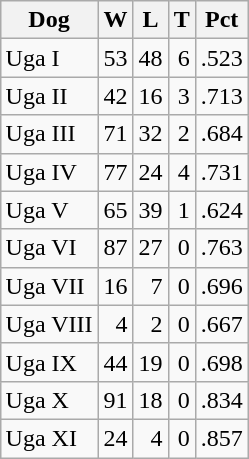<table class="wikitable sortable" style="float:right; text-align:right;">
<tr>
<th>Dog</th>
<th>W</th>
<th>L</th>
<th>T</th>
<th>Pct</th>
</tr>
<tr>
<td align="left">Uga I</td>
<td>53</td>
<td>48</td>
<td>6</td>
<td>.523</td>
</tr>
<tr>
<td align="left">Uga II</td>
<td>42</td>
<td>16</td>
<td>3</td>
<td>.713</td>
</tr>
<tr>
<td align="left">Uga III</td>
<td>71</td>
<td>32</td>
<td>2</td>
<td>.684</td>
</tr>
<tr>
<td align="left">Uga IV</td>
<td>77</td>
<td>24</td>
<td>4</td>
<td>.731</td>
</tr>
<tr>
<td align="left">Uga V</td>
<td>65</td>
<td>39</td>
<td>1</td>
<td>.624</td>
</tr>
<tr>
<td align="left">Uga VI</td>
<td>87</td>
<td>27</td>
<td>0</td>
<td>.763</td>
</tr>
<tr>
<td align="left">Uga VII</td>
<td>16</td>
<td>7</td>
<td>0</td>
<td>.696</td>
</tr>
<tr>
<td align="left">Uga VIII</td>
<td>4</td>
<td>2</td>
<td>0</td>
<td>.667</td>
</tr>
<tr>
<td align="left">Uga IX</td>
<td>44</td>
<td>19</td>
<td>0</td>
<td>.698</td>
</tr>
<tr>
<td align="left">Uga X</td>
<td>91</td>
<td>18</td>
<td>0</td>
<td>.834</td>
</tr>
<tr>
<td align="left">Uga XI</td>
<td>24</td>
<td>4</td>
<td>0</td>
<td>.857</td>
</tr>
</table>
